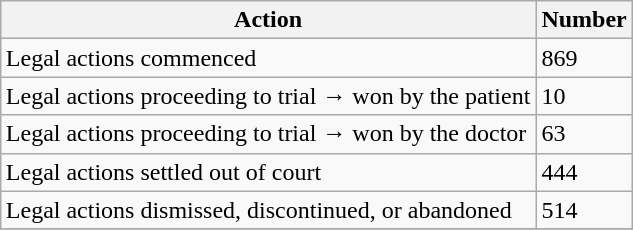<table class="wikitable" style="margin: 0 0 1em 0.5em;" align="right">
<tr>
<th>Action</th>
<th>Number</th>
</tr>
<tr>
<td>Legal actions commenced</td>
<td>869</td>
</tr>
<tr>
<td>Legal actions proceeding to trial → won by the patient</td>
<td>10</td>
</tr>
<tr>
<td>Legal actions proceeding to trial → won by the doctor</td>
<td>63</td>
</tr>
<tr>
<td>Legal actions settled out of court</td>
<td>444</td>
</tr>
<tr>
<td>Legal actions dismissed, discontinued, or abandoned</td>
<td>514</td>
</tr>
<tr>
</tr>
</table>
